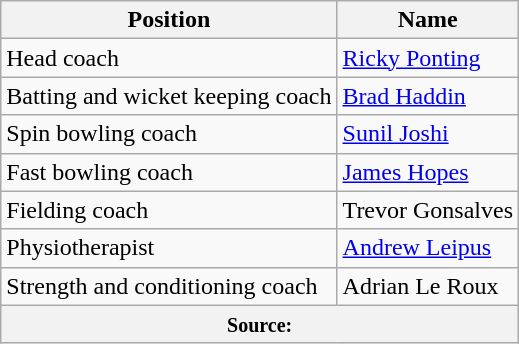<table class="wikitable">
<tr>
<th style="background:; color:; text-align:center;">Position</th>
<th style="background:; color:; text-align:center;">Name</th>
</tr>
<tr>
<td>Head coach</td>
<td><a href='#'>Ricky Ponting</a></td>
</tr>
<tr>
<td>Batting and wicket keeping coach</td>
<td><a href='#'>Brad Haddin</a></td>
</tr>
<tr>
<td>Spin bowling coach</td>
<td><a href='#'>Sunil Joshi</a></td>
</tr>
<tr>
<td>Fast bowling coach</td>
<td><a href='#'>James Hopes</a></td>
</tr>
<tr>
<td>Fielding coach</td>
<td>Trevor Gonsalves</td>
</tr>
<tr>
<td>Physiotherapist</td>
<td><a href='#'>Andrew Leipus</a></td>
</tr>
<tr>
<td>Strength and conditioning coach</td>
<td>Adrian Le Roux</td>
</tr>
<tr>
<th colspan="2" style="text-align:center;"><small>Source: </small></th>
</tr>
</table>
